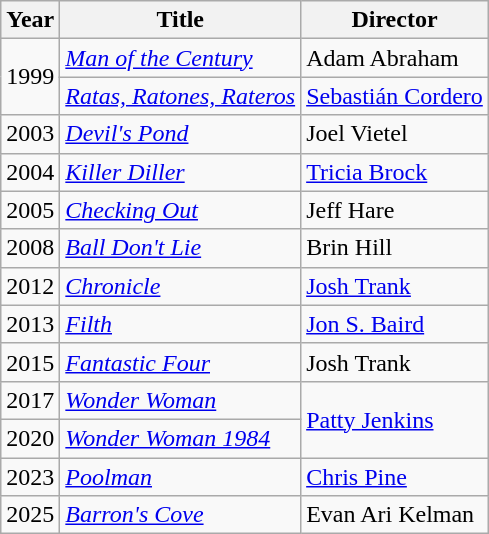<table class="wikitable plainrowheaders">
<tr>
<th>Year</th>
<th>Title</th>
<th>Director</th>
</tr>
<tr>
<td rowspan=2>1999</td>
<td><em><a href='#'>Man of the Century</a></em></td>
<td>Adam Abraham</td>
</tr>
<tr>
<td><em><a href='#'>Ratas, Ratones, Rateros</a></em></td>
<td><a href='#'>Sebastián Cordero</a></td>
</tr>
<tr>
<td>2003</td>
<td><em><a href='#'>Devil's Pond</a></em></td>
<td>Joel Vietel</td>
</tr>
<tr>
<td>2004</td>
<td><em><a href='#'>Killer Diller</a></em></td>
<td><a href='#'>Tricia Brock</a></td>
</tr>
<tr>
<td>2005</td>
<td><em><a href='#'>Checking Out</a></em></td>
<td>Jeff Hare</td>
</tr>
<tr>
<td>2008</td>
<td><em><a href='#'>Ball Don't Lie</a></em></td>
<td>Brin Hill</td>
</tr>
<tr>
<td>2012</td>
<td><em><a href='#'>Chronicle</a></em></td>
<td><a href='#'>Josh Trank</a></td>
</tr>
<tr>
<td>2013</td>
<td><em><a href='#'>Filth</a></em></td>
<td><a href='#'>Jon S. Baird</a></td>
</tr>
<tr>
<td>2015</td>
<td><em><a href='#'>Fantastic Four</a></em></td>
<td>Josh Trank</td>
</tr>
<tr>
<td>2017</td>
<td><em><a href='#'>Wonder Woman</a></em></td>
<td rowspan=2><a href='#'>Patty Jenkins</a></td>
</tr>
<tr>
<td>2020</td>
<td><em><a href='#'>Wonder Woman 1984</a></em></td>
</tr>
<tr>
<td>2023</td>
<td><em><a href='#'>Poolman</a></em></td>
<td><a href='#'>Chris Pine</a></td>
</tr>
<tr>
<td>2025</td>
<td><em><a href='#'>Barron's Cove</a></em></td>
<td>Evan Ari Kelman</td>
</tr>
</table>
